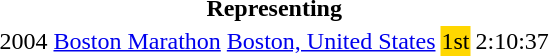<table>
<tr>
<th colspan="5">Representing </th>
</tr>
<tr>
<td>2004</td>
<td><a href='#'>Boston Marathon</a></td>
<td><a href='#'>Boston, United States</a></td>
<td bgcolor="gold">1st</td>
<td>2:10:37</td>
</tr>
</table>
